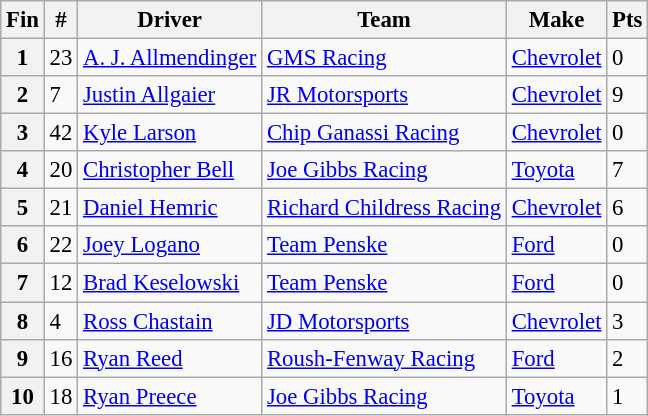<table class="wikitable" style="font-size:95%">
<tr>
<th>Fin</th>
<th>#</th>
<th>Driver</th>
<th>Team</th>
<th>Make</th>
<th>Pts</th>
</tr>
<tr>
<th>1</th>
<td>23</td>
<td><a href='#'>A. J. Allmendinger</a></td>
<td><a href='#'>GMS Racing</a></td>
<td><a href='#'>Chevrolet</a></td>
<td>0</td>
</tr>
<tr>
<th>2</th>
<td>7</td>
<td><a href='#'>Justin Allgaier</a></td>
<td><a href='#'>JR Motorsports</a></td>
<td><a href='#'>Chevrolet</a></td>
<td>9</td>
</tr>
<tr>
<th>3</th>
<td>42</td>
<td><a href='#'>Kyle Larson</a></td>
<td><a href='#'>Chip Ganassi Racing</a></td>
<td><a href='#'>Chevrolet</a></td>
<td>0</td>
</tr>
<tr>
<th>4</th>
<td>20</td>
<td><a href='#'>Christopher Bell</a></td>
<td><a href='#'>Joe Gibbs Racing</a></td>
<td><a href='#'>Toyota</a></td>
<td>7</td>
</tr>
<tr>
<th>5</th>
<td>21</td>
<td><a href='#'>Daniel Hemric</a></td>
<td><a href='#'>Richard Childress Racing</a></td>
<td><a href='#'>Chevrolet</a></td>
<td>6</td>
</tr>
<tr>
<th>6</th>
<td>22</td>
<td><a href='#'>Joey Logano</a></td>
<td><a href='#'>Team Penske</a></td>
<td><a href='#'>Ford</a></td>
<td>0</td>
</tr>
<tr>
<th>7</th>
<td>12</td>
<td><a href='#'>Brad Keselowski</a></td>
<td><a href='#'>Team Penske</a></td>
<td><a href='#'>Ford</a></td>
<td>0</td>
</tr>
<tr>
<th>8</th>
<td>4</td>
<td><a href='#'>Ross Chastain</a></td>
<td><a href='#'>JD Motorsports</a></td>
<td><a href='#'>Chevrolet</a></td>
<td>3</td>
</tr>
<tr>
<th>9</th>
<td>16</td>
<td><a href='#'>Ryan Reed</a></td>
<td><a href='#'>Roush-Fenway Racing</a></td>
<td><a href='#'>Ford</a></td>
<td>2</td>
</tr>
<tr>
<th>10</th>
<td>18</td>
<td><a href='#'>Ryan Preece</a></td>
<td><a href='#'>Joe Gibbs Racing</a></td>
<td><a href='#'>Toyota</a></td>
<td>1</td>
</tr>
</table>
